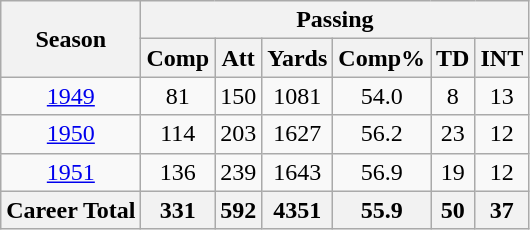<table class=wikitable style="text-align:center;">
<tr>
<th rowspan=2>Season</th>
<th colspan=6>Passing</th>
</tr>
<tr>
<th>Comp</th>
<th>Att</th>
<th>Yards</th>
<th>Comp%</th>
<th>TD</th>
<th>INT</th>
</tr>
<tr>
<td><a href='#'>1949</a></td>
<td>81</td>
<td>150</td>
<td>1081</td>
<td>54.0</td>
<td>8</td>
<td>13</td>
</tr>
<tr>
<td><a href='#'>1950</a></td>
<td>114</td>
<td>203</td>
<td>1627</td>
<td>56.2</td>
<td>23</td>
<td>12</td>
</tr>
<tr>
<td><a href='#'>1951</a></td>
<td>136</td>
<td>239</td>
<td>1643</td>
<td>56.9</td>
<td>19</td>
<td>12</td>
</tr>
<tr>
<th>Career Total</th>
<th>331</th>
<th>592</th>
<th>4351</th>
<th>55.9</th>
<th>50</th>
<th>37</th>
</tr>
</table>
